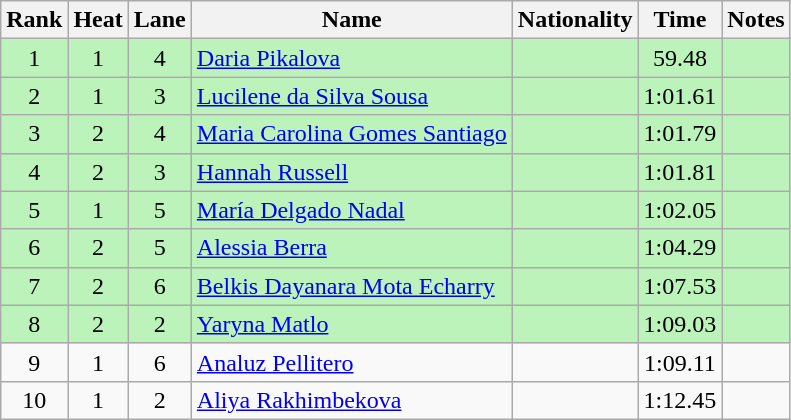<table class="wikitable sortable" style="text-align:center">
<tr>
<th>Rank</th>
<th>Heat</th>
<th>Lane</th>
<th>Name</th>
<th>Nationality</th>
<th>Time</th>
<th>Notes</th>
</tr>
<tr bgcolor=bbf3bb>
<td>1</td>
<td>1</td>
<td>4</td>
<td align=left><a href='#'>Daria Pikalova</a></td>
<td align=left></td>
<td>59.48</td>
<td></td>
</tr>
<tr bgcolor=bbf3bb>
<td>2</td>
<td>1</td>
<td>3</td>
<td align=left><a href='#'>Lucilene da Silva Sousa</a></td>
<td align=left></td>
<td>1:01.61</td>
<td></td>
</tr>
<tr bgcolor=bbf3bb>
<td>3</td>
<td>2</td>
<td>4</td>
<td align=left><a href='#'>Maria Carolina Gomes Santiago</a></td>
<td align=left></td>
<td>1:01.79</td>
<td></td>
</tr>
<tr bgcolor=bbf3bb>
<td>4</td>
<td>2</td>
<td>3</td>
<td align=left><a href='#'>Hannah Russell</a></td>
<td align=left></td>
<td>1:01.81</td>
<td></td>
</tr>
<tr bgcolor=bbf3bb>
<td>5</td>
<td>1</td>
<td>5</td>
<td align=left><a href='#'>María Delgado Nadal</a></td>
<td align=left></td>
<td>1:02.05</td>
<td></td>
</tr>
<tr bgcolor=bbf3bb>
<td>6</td>
<td>2</td>
<td>5</td>
<td align=left><a href='#'>Alessia Berra</a></td>
<td align=left></td>
<td>1:04.29</td>
<td></td>
</tr>
<tr bgcolor=bbf3bb>
<td>7</td>
<td>2</td>
<td>6</td>
<td align=left><a href='#'>Belkis Dayanara Mota Echarry</a></td>
<td align=left></td>
<td>1:07.53</td>
<td></td>
</tr>
<tr bgcolor=bbf3bb>
<td>8</td>
<td>2</td>
<td>2</td>
<td align=left><a href='#'>Yaryna Matlo</a></td>
<td align=left></td>
<td>1:09.03</td>
<td></td>
</tr>
<tr>
<td>9</td>
<td>1</td>
<td>6</td>
<td align=left><a href='#'>Analuz Pellitero</a></td>
<td align=left></td>
<td>1:09.11</td>
<td></td>
</tr>
<tr>
<td>10</td>
<td>1</td>
<td>2</td>
<td align=left><a href='#'>Aliya Rakhimbekova</a></td>
<td align=left></td>
<td>1:12.45</td>
<td></td>
</tr>
</table>
